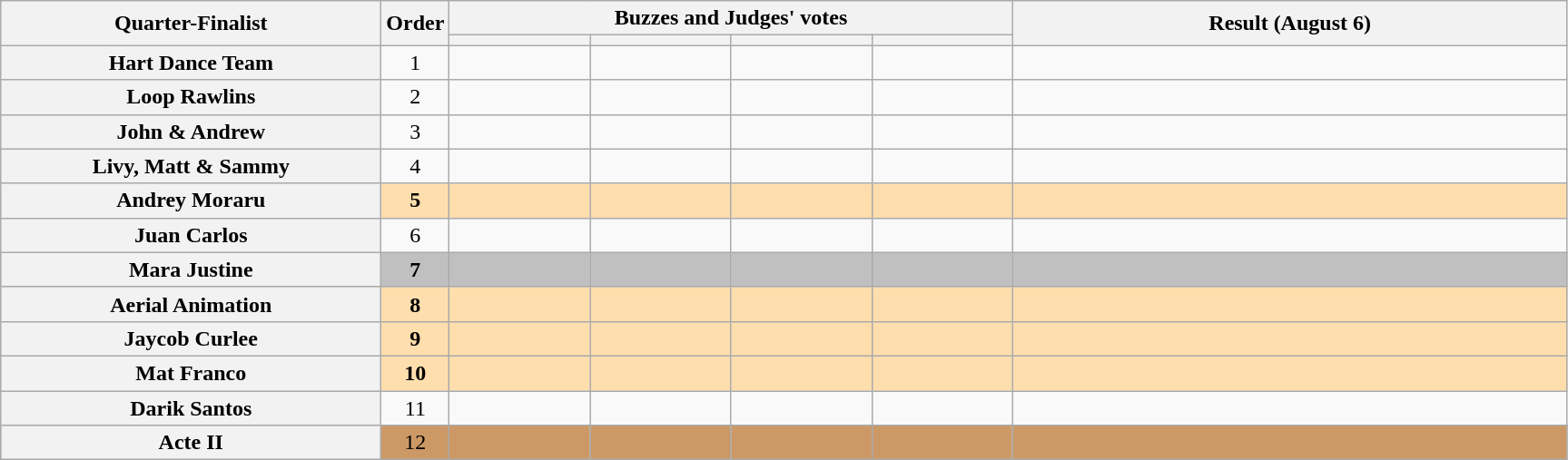<table class="wikitable plainrowheaders sortable" style="text-align:center;">
<tr>
<th scope="col" rowspan="2" class="unsortable" style="width:17em;">Quarter-Finalist</th>
<th scope="col" rowspan="2" style="width:1em;">Order</th>
<th scope="col" colspan="4" class="unsortable" style="width:24em;">Buzzes and Judges' votes</th>
<th scope="col" rowspan="2" style="width:25em;">Result (August 6)</th>
</tr>
<tr>
<th scope="col" class="unsortable" style="width:6em;"></th>
<th scope="col" class="unsortable" style="width:6em;"></th>
<th scope="col" class="unsortable" style="width:6em;"></th>
<th scope="col" class="unsortable" style="width:6em;"></th>
</tr>
<tr>
<th scope="row">Hart Dance Team</th>
<td>1</td>
<td style="text-align:center;"></td>
<td style="text-align:center;"></td>
<td style="text-align:center;"></td>
<td style="text-align:center;"></td>
<td></td>
</tr>
<tr>
<th scope="row">Loop Rawlins</th>
<td>2</td>
<td style="text-align:center;"></td>
<td style="text-align:center;"></td>
<td style="text-align:center;"></td>
<td style="text-align:center;"></td>
<td></td>
</tr>
<tr>
<th scope="row">John & Andrew</th>
<td>3</td>
<td style="text-align:center;"></td>
<td style="text-align:center;"></td>
<td style="text-align:center;"></td>
<td style="text-align:center;"></td>
<td></td>
</tr>
<tr>
<th scope="row">Livy, Matt & Sammy</th>
<td>4</td>
<td style="text-align:center;"></td>
<td style="text-align:center;"></td>
<td style="text-align:center;"></td>
<td style="text-align:center;"></td>
<td></td>
</tr>
<tr style="background:NavajoWhite">
<th scope="row"><strong>Andrey Moraru</strong></th>
<td><strong>5</strong></td>
<td style="text-align:center;"></td>
<td style="text-align:center;"></td>
<td style="text-align:center;"></td>
<td style="text-align:center;"></td>
<td><strong></strong></td>
</tr>
<tr>
<th scope="row">Juan Carlos</th>
<td>6</td>
<td style="text-align:center;"></td>
<td style="text-align:center;"></td>
<td style="text-align:center;"></td>
<td style="text-align:center;"></td>
<td></td>
</tr>
<tr style="background:silver">
<th scope="row"><strong>Mara Justine</strong></th>
<td><strong>7</strong></td>
<td style="text-align:center;"></td>
<td style="text-align:center;"></td>
<td style="text-align:center;"></td>
<td style="text-align:center;"></td>
<td><strong></strong></td>
</tr>
<tr style="background:NavajoWhite">
<th scope="row"><strong>Aerial Animation</strong></th>
<td><strong>8</strong></td>
<td style="text-align:center;"></td>
<td style="text-align:center;"></td>
<td style="text-align:center;"></td>
<td style="text-align:center;"></td>
<td><strong></strong></td>
</tr>
<tr style="background:NavajoWhite">
<th scope="row"><strong>Jaycob Curlee</strong></th>
<td><strong>9</strong></td>
<td style="text-align:center;"></td>
<td style="text-align:center;"></td>
<td style="text-align:center;"></td>
<td style="text-align:center;"></td>
<td><strong></strong></td>
</tr>
<tr style="background:NavajoWhite">
<th scope="row"><strong>Mat Franco</strong></th>
<td><strong>10</strong></td>
<td style="text-align:center;"></td>
<td style="text-align:center;"></td>
<td style="text-align:center;"></td>
<td style="text-align:center;"></td>
<td><strong></strong></td>
</tr>
<tr>
<th scope="row">Darik Santos</th>
<td>11</td>
<td style="text-align:center;"></td>
<td></td>
<td></td>
<td style="text-align:center;"></td>
<td></td>
</tr>
<tr style="background:#c96">
<th scope="row">Acte II</th>
<td>12</td>
<td style="text-align:center;"></td>
<td style="text-align:center;"></td>
<td style="text-align:center;"></td>
<td style="text-align:center;"></td>
<td></td>
</tr>
</table>
